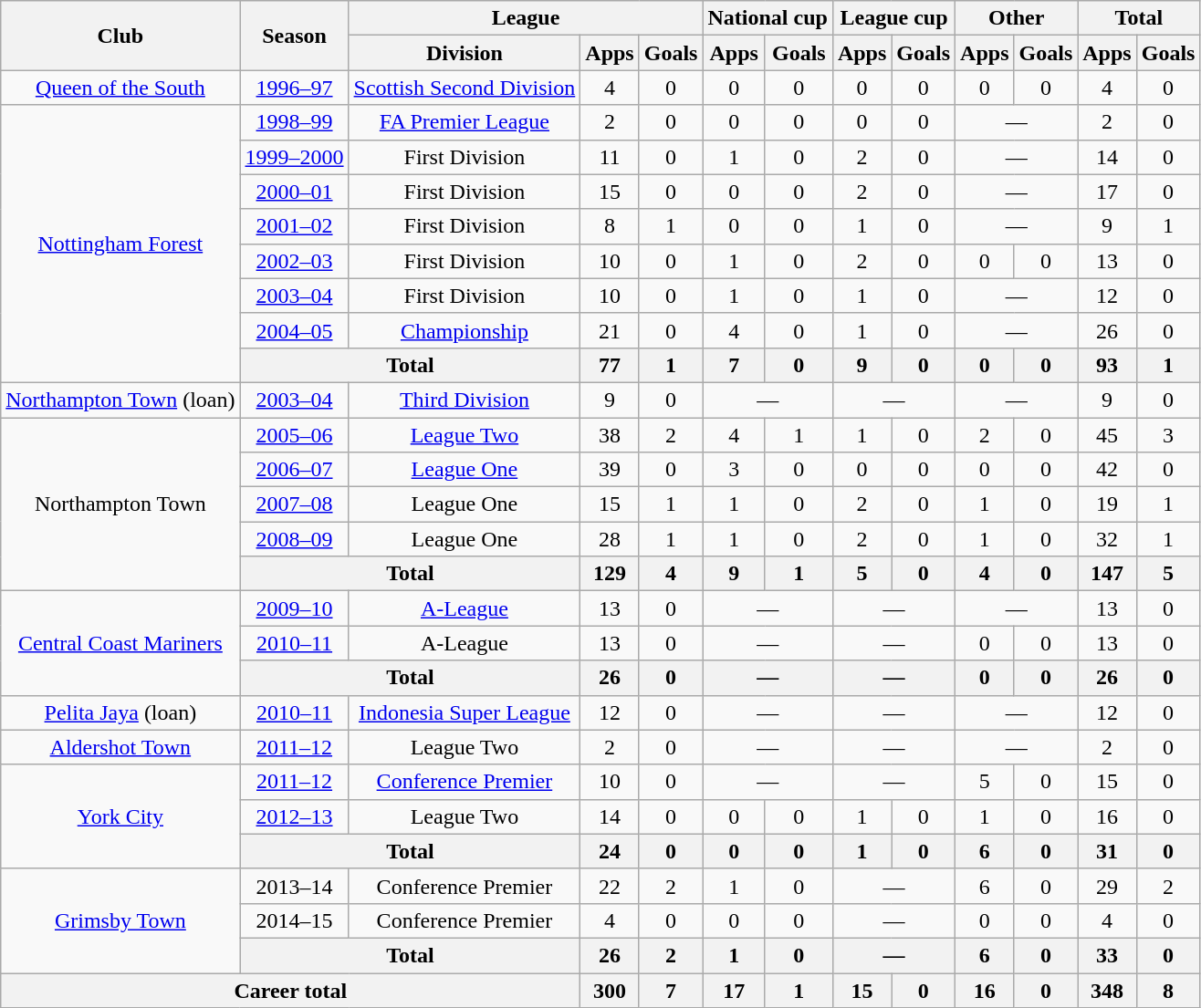<table class="wikitable" style="text-align:center">
<tr>
<th rowspan="2">Club</th>
<th rowspan="2">Season</th>
<th colspan="3">League</th>
<th colspan="2">National cup</th>
<th colspan="2">League cup</th>
<th colspan="2">Other</th>
<th colspan="2">Total</th>
</tr>
<tr>
<th>Division</th>
<th>Apps</th>
<th>Goals</th>
<th>Apps</th>
<th>Goals</th>
<th>Apps</th>
<th>Goals</th>
<th>Apps</th>
<th>Goals</th>
<th>Apps</th>
<th>Goals</th>
</tr>
<tr>
<td><a href='#'>Queen of the South</a></td>
<td><a href='#'>1996–97</a></td>
<td><a href='#'>Scottish Second Division</a></td>
<td>4</td>
<td>0</td>
<td>0</td>
<td>0</td>
<td>0</td>
<td>0</td>
<td>0</td>
<td>0</td>
<td>4</td>
<td>0</td>
</tr>
<tr>
<td rowspan="8"><a href='#'>Nottingham Forest</a></td>
<td><a href='#'>1998–99</a></td>
<td><a href='#'>FA Premier League</a></td>
<td>2</td>
<td>0</td>
<td>0</td>
<td>0</td>
<td>0</td>
<td>0</td>
<td colspan="2">—</td>
<td>2</td>
<td>0</td>
</tr>
<tr>
<td><a href='#'>1999–2000</a></td>
<td>First Division</td>
<td>11</td>
<td>0</td>
<td>1</td>
<td>0</td>
<td>2</td>
<td>0</td>
<td colspan="2">—</td>
<td>14</td>
<td>0</td>
</tr>
<tr>
<td><a href='#'>2000–01</a></td>
<td>First Division</td>
<td>15</td>
<td>0</td>
<td>0</td>
<td>0</td>
<td>2</td>
<td>0</td>
<td colspan="2">—</td>
<td>17</td>
<td>0</td>
</tr>
<tr>
<td><a href='#'>2001–02</a></td>
<td>First Division</td>
<td>8</td>
<td>1</td>
<td>0</td>
<td>0</td>
<td>1</td>
<td>0</td>
<td colspan="2">—</td>
<td>9</td>
<td>1</td>
</tr>
<tr>
<td><a href='#'>2002–03</a></td>
<td>First Division</td>
<td>10</td>
<td>0</td>
<td>1</td>
<td>0</td>
<td>2</td>
<td>0</td>
<td>0</td>
<td>0</td>
<td>13</td>
<td>0</td>
</tr>
<tr>
<td><a href='#'>2003–04</a></td>
<td>First Division</td>
<td>10</td>
<td>0</td>
<td>1</td>
<td>0</td>
<td>1</td>
<td>0</td>
<td colspan="2">—</td>
<td>12</td>
<td>0</td>
</tr>
<tr>
<td><a href='#'>2004–05</a></td>
<td><a href='#'>Championship</a></td>
<td>21</td>
<td>0</td>
<td>4</td>
<td>0</td>
<td>1</td>
<td>0</td>
<td colspan="2">—</td>
<td>26</td>
<td>0</td>
</tr>
<tr>
<th colspan="2">Total</th>
<th>77</th>
<th>1</th>
<th>7</th>
<th>0</th>
<th>9</th>
<th>0</th>
<th>0</th>
<th>0</th>
<th>93</th>
<th>1</th>
</tr>
<tr>
<td><a href='#'>Northampton Town</a> (loan)</td>
<td><a href='#'>2003–04</a></td>
<td><a href='#'>Third Division</a></td>
<td>9</td>
<td>0</td>
<td colspan="2">—</td>
<td colspan="2">—</td>
<td colspan="2">—</td>
<td>9</td>
<td>0</td>
</tr>
<tr>
<td rowspan="5">Northampton Town</td>
<td><a href='#'>2005–06</a></td>
<td><a href='#'>League Two</a></td>
<td>38</td>
<td>2</td>
<td>4</td>
<td>1</td>
<td>1</td>
<td>0</td>
<td>2</td>
<td>0</td>
<td>45</td>
<td>3</td>
</tr>
<tr>
<td><a href='#'>2006–07</a></td>
<td><a href='#'>League One</a></td>
<td>39</td>
<td>0</td>
<td>3</td>
<td>0</td>
<td>0</td>
<td>0</td>
<td>0</td>
<td>0</td>
<td>42</td>
<td>0</td>
</tr>
<tr>
<td><a href='#'>2007–08</a></td>
<td>League One</td>
<td>15</td>
<td>1</td>
<td>1</td>
<td>0</td>
<td>2</td>
<td>0</td>
<td>1</td>
<td>0</td>
<td>19</td>
<td>1</td>
</tr>
<tr>
<td><a href='#'>2008–09</a></td>
<td>League One</td>
<td>28</td>
<td>1</td>
<td>1</td>
<td>0</td>
<td>2</td>
<td>0</td>
<td>1</td>
<td>0</td>
<td>32</td>
<td>1</td>
</tr>
<tr>
<th colspan="2">Total</th>
<th>129</th>
<th>4</th>
<th>9</th>
<th>1</th>
<th>5</th>
<th>0</th>
<th>4</th>
<th>0</th>
<th>147</th>
<th>5</th>
</tr>
<tr>
<td rowspan="3"><a href='#'>Central Coast Mariners</a></td>
<td><a href='#'>2009–10</a></td>
<td><a href='#'>A-League</a></td>
<td>13</td>
<td>0</td>
<td colspan="2">—</td>
<td colspan="2">—</td>
<td colspan="2">—</td>
<td>13</td>
<td>0</td>
</tr>
<tr>
<td><a href='#'>2010–11</a></td>
<td>A-League</td>
<td>13</td>
<td>0</td>
<td colspan="2">—</td>
<td colspan="2">—</td>
<td>0</td>
<td>0</td>
<td>13</td>
<td>0</td>
</tr>
<tr>
<th colspan="2">Total</th>
<th>26</th>
<th>0</th>
<th colspan="2">—</th>
<th colspan="2">—</th>
<th>0</th>
<th>0</th>
<th>26</th>
<th>0</th>
</tr>
<tr>
<td><a href='#'>Pelita Jaya</a> (loan)</td>
<td><a href='#'>2010–11</a></td>
<td><a href='#'>Indonesia Super League</a></td>
<td>12</td>
<td>0</td>
<td colspan="2">—</td>
<td colspan="2">—</td>
<td colspan="2">—</td>
<td>12</td>
<td>0</td>
</tr>
<tr>
<td><a href='#'>Aldershot Town</a></td>
<td><a href='#'>2011–12</a></td>
<td>League Two</td>
<td>2</td>
<td>0</td>
<td colspan="2">—</td>
<td colspan="2">—</td>
<td colspan="2">—</td>
<td>2</td>
<td>0</td>
</tr>
<tr>
<td rowspan="3"><a href='#'>York City</a></td>
<td><a href='#'>2011–12</a></td>
<td><a href='#'>Conference Premier</a></td>
<td>10</td>
<td>0</td>
<td colspan="2">—</td>
<td colspan="2">—</td>
<td>5</td>
<td>0</td>
<td>15</td>
<td>0</td>
</tr>
<tr>
<td><a href='#'>2012–13</a></td>
<td>League Two</td>
<td>14</td>
<td>0</td>
<td>0</td>
<td>0</td>
<td>1</td>
<td>0</td>
<td>1</td>
<td>0</td>
<td>16</td>
<td>0</td>
</tr>
<tr>
<th colspan="2">Total</th>
<th>24</th>
<th>0</th>
<th>0</th>
<th>0</th>
<th>1</th>
<th>0</th>
<th>6</th>
<th>0</th>
<th>31</th>
<th>0</th>
</tr>
<tr>
<td rowspan="3"><a href='#'>Grimsby Town</a></td>
<td>2013–14</td>
<td>Conference Premier</td>
<td>22</td>
<td>2</td>
<td>1</td>
<td>0</td>
<td colspan="2">—</td>
<td>6</td>
<td>0</td>
<td>29</td>
<td>2</td>
</tr>
<tr>
<td>2014–15</td>
<td>Conference Premier</td>
<td>4</td>
<td>0</td>
<td>0</td>
<td>0</td>
<td colspan="2">—</td>
<td>0</td>
<td>0</td>
<td>4</td>
<td>0</td>
</tr>
<tr>
<th colspan="2">Total</th>
<th>26</th>
<th>2</th>
<th>1</th>
<th>0</th>
<th colspan="2">—</th>
<th>6</th>
<th>0</th>
<th>33</th>
<th>0</th>
</tr>
<tr>
<th colspan="3">Career total</th>
<th>300</th>
<th>7</th>
<th>17</th>
<th>1</th>
<th>15</th>
<th>0</th>
<th>16</th>
<th>0</th>
<th>348</th>
<th>8</th>
</tr>
</table>
